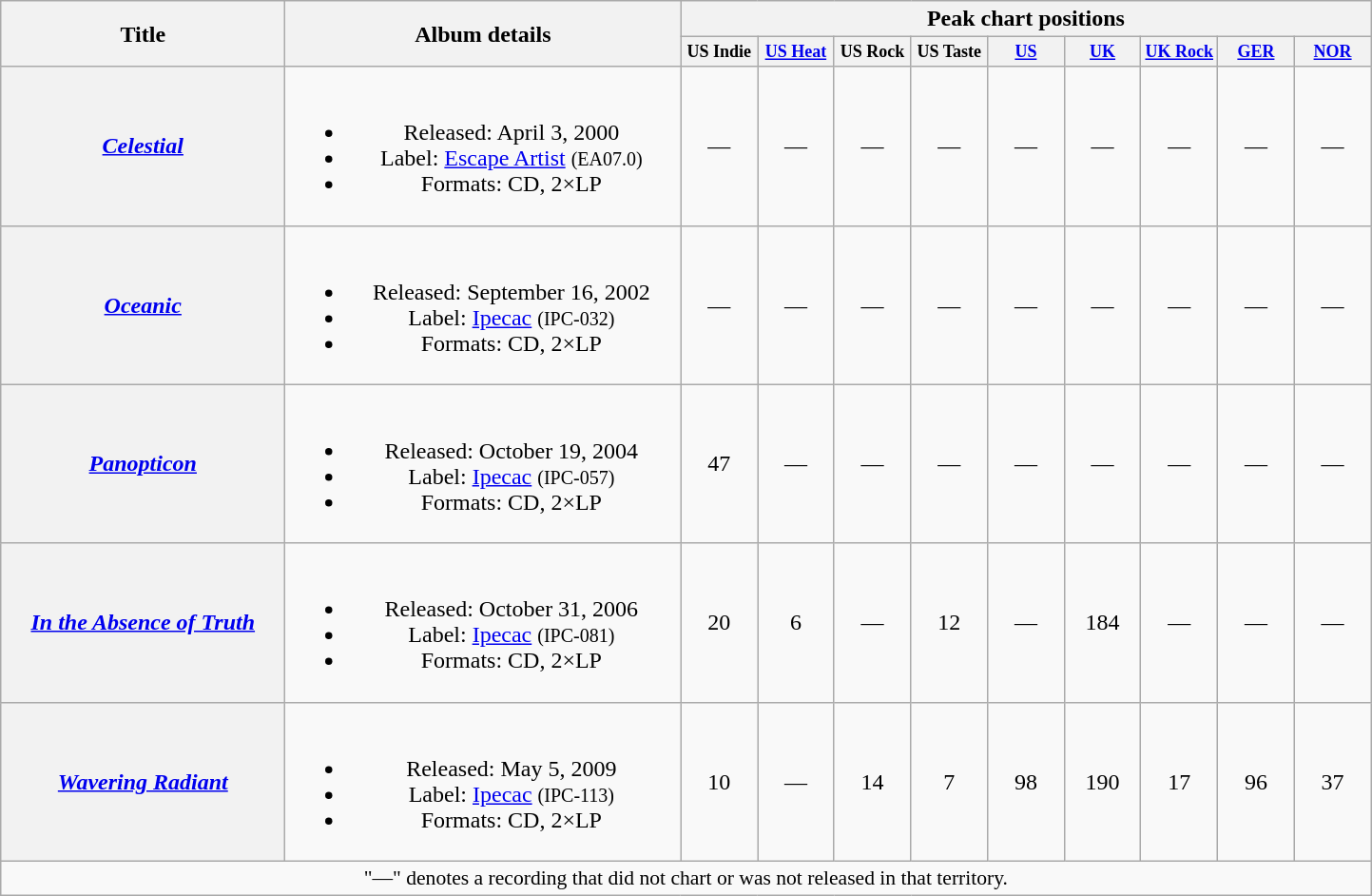<table class="wikitable plainrowheaders" style="text-align:center;">
<tr>
<th scope="col" rowspan="2" style="width:12em;">Title</th>
<th scope="col" rowspan="2" width="270">Album details</th>
<th scope="col" colspan="9">Peak chart positions</th>
</tr>
<tr>
<th style="width:4em;font-size:75%">US Indie<br></th>
<th style="width:4em;font-size:75%"><a href='#'>US Heat</a><br></th>
<th style="width:4em;font-size:75%">US Rock<br></th>
<th style="width:4em;font-size:75%">US Taste<br></th>
<th style="width:4em;font-size:75%"><a href='#'>US</a><br></th>
<th style="width:4em;font-size:75%"><a href='#'>UK</a><br></th>
<th style="width:4em;font-size:75%"><a href='#'>UK Rock</a><br></th>
<th style="width:4em;font-size:75%"><a href='#'>GER</a><br></th>
<th style="width:4em;font-size:75%"><a href='#'>NOR</a><br></th>
</tr>
<tr>
<th scope="row"><em><a href='#'>Celestial</a></em></th>
<td><br><ul><li>Released: April 3, 2000</li><li>Label: <a href='#'>Escape Artist</a> <small>(EA07.0)</small></li><li>Formats: CD, 2×LP</li></ul></td>
<td align="center">—</td>
<td align="center">—</td>
<td align="center">—</td>
<td align="center">—</td>
<td align="center">—</td>
<td align="center">—</td>
<td align="center">—</td>
<td align="center">—</td>
<td align="center">—</td>
</tr>
<tr>
<th scope="row"><em><a href='#'>Oceanic</a></em></th>
<td><br><ul><li>Released: September 16, 2002</li><li>Label: <a href='#'>Ipecac</a> <small>(IPC-032)</small></li><li>Formats: CD, 2×LP</li></ul></td>
<td align="center">—</td>
<td align="center">—</td>
<td align="center">—</td>
<td align="center">—</td>
<td align="center">—</td>
<td align="center">—</td>
<td align="center">—</td>
<td align="center">—</td>
<td align="center">—</td>
</tr>
<tr>
<th scope="row"><em><a href='#'>Panopticon</a></em></th>
<td><br><ul><li>Released: October 19, 2004</li><li>Label: <a href='#'>Ipecac</a> <small>(IPC-057)</small></li><li>Formats: CD, 2×LP</li></ul></td>
<td align="center">47</td>
<td align="center">—</td>
<td align="center">—</td>
<td align="center">—</td>
<td align="center">—</td>
<td align="center">—</td>
<td align="center">—</td>
<td align="center">—</td>
<td align="center">—</td>
</tr>
<tr>
<th scope="row"><em><a href='#'>In the Absence of Truth</a></em></th>
<td><br><ul><li>Released: October 31, 2006</li><li>Label: <a href='#'>Ipecac</a> <small>(IPC-081)</small></li><li>Formats: CD, 2×LP</li></ul></td>
<td align="center">20</td>
<td align="center">6</td>
<td align="center">—</td>
<td align="center">12</td>
<td align="center">—</td>
<td align="center">184</td>
<td align="center">—</td>
<td align="center">—</td>
<td align="center">—</td>
</tr>
<tr>
<th scope="row"><em><a href='#'>Wavering Radiant</a></em></th>
<td><br><ul><li>Released: May 5, 2009</li><li>Label: <a href='#'>Ipecac</a> <small>(IPC-113)</small></li><li>Formats: CD, 2×LP</li></ul></td>
<td align="center">10</td>
<td align="center">—</td>
<td align="center">14</td>
<td align="center">7</td>
<td align="center">98</td>
<td align="center">190</td>
<td align="center">17</td>
<td align="center">96</td>
<td align="center">37</td>
</tr>
<tr>
<td colspan="11" style="font-size:90%">"—" denotes a recording that did not chart or was not released in that territory.</td>
</tr>
</table>
